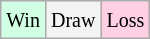<table class="wikitable">
<tr>
<td style="background-color: #d0ffe3;"><small>Win</small></td>
<td style="background-color: #f3f3f3;"><small>Draw</small></td>
<td style="background-color: #ffd0e3;"><small>Loss</small></td>
</tr>
</table>
